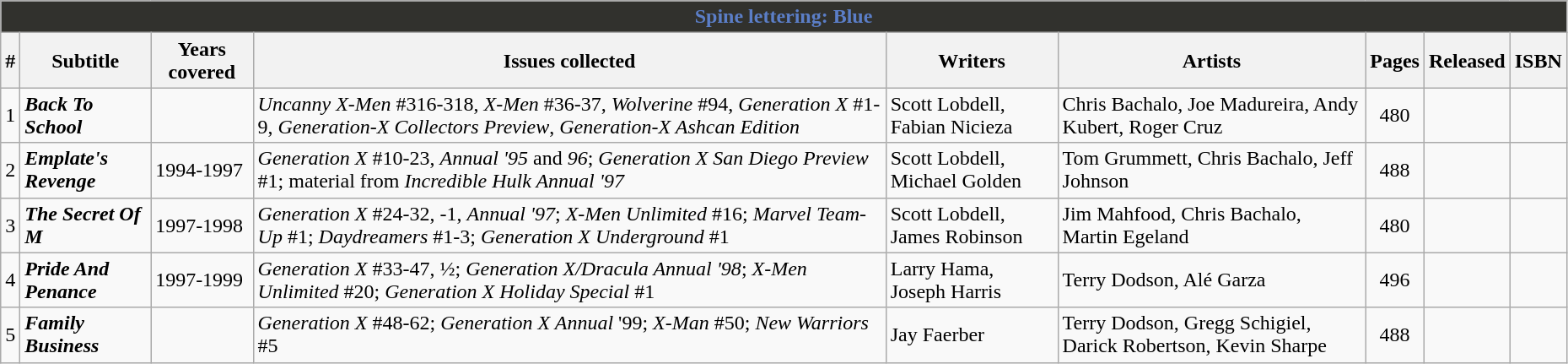<table class="wikitable sortable" width=98%>
<tr>
<th colspan=9 style="background-color: #31312D; color: #5B7EC7;">Spine lettering: Blue</th>
</tr>
<tr>
<th class="unsortable">#</th>
<th class="unsortable">Subtitle</th>
<th>Years covered</th>
<th class="unsortable">Issues collected</th>
<th class="unsortable">Writers</th>
<th class="unsortable">Artists</th>
<th class="unsortable">Pages</th>
<th>Released</th>
<th class="unsortable">ISBN</th>
</tr>
<tr>
<td>1</td>
<td><strong><em>Back To School</em></strong></td>
<td></td>
<td><em>Uncanny X-Men</em> #316-318,  <em>X-Men</em> #36-37,  <em>Wolverine</em> #94,  <em>Generation X</em> #1-9,  <em>Generation-X Collectors Preview</em>, <em>Generation-X Ashcan Edition</em></td>
<td>Scott Lobdell, Fabian Nicieza</td>
<td>Chris Bachalo, Joe Madureira, Andy Kubert, Roger Cruz</td>
<td style="text-align: center;">480</td>
<td></td>
<td></td>
</tr>
<tr>
<td>2</td>
<td><strong><em>Emplate's Revenge</em></strong></td>
<td>1994-1997</td>
<td><em>Generation X</em> #10-23, <em>Annual '95</em> and <em>96</em>; <em>Generation X San Diego Preview</em> #1; material from <em>Incredible Hulk Annual '97</em></td>
<td>Scott Lobdell, Michael Golden</td>
<td>Tom Grummett, Chris Bachalo, Jeff Johnson</td>
<td style="text-align: center;">488</td>
<td></td>
<td></td>
</tr>
<tr>
<td>3</td>
<td><strong><em>The Secret Of M</em></strong></td>
<td>1997-1998</td>
<td><em>Generation X</em> #24-32, -1, <em>Annual '97</em>; <em>X-Men Unlimited</em> #16; <em>Marvel Team-Up</em> #1; <em>Daydreamers</em> #1-3; <em>Generation X Underground</em> #1</td>
<td>Scott Lobdell, James Robinson</td>
<td>Jim Mahfood, Chris Bachalo, Martin Egeland</td>
<td style="text-align: center;">480</td>
<td></td>
<td></td>
</tr>
<tr>
<td>4</td>
<td><strong><em>Pride And Penance</em></strong></td>
<td>1997-1999</td>
<td><em>Generation X</em> #33-47, ½; <em>Generation X/Dracula Annual '98</em>; <em>X-Men Unlimited</em> #20; <em>Generation X Holiday Special</em> #1</td>
<td>Larry Hama, Joseph Harris</td>
<td>Terry Dodson, Alé Garza</td>
<td style="text-align: center;">496</td>
<td></td>
<td></td>
</tr>
<tr>
<td>5</td>
<td><strong><em>Family Business</em></strong></td>
<td></td>
<td><em>Generation X</em> #48-62; <em>Generation X Annual</em> '99; <em>X-Man</em> #50; <em>New Warriors</em> #5</td>
<td>Jay Faerber</td>
<td>Terry Dodson, Gregg Schigiel, Darick Robertson, Kevin Sharpe</td>
<td style="text-align: center;">488</td>
<td></td>
<td></td>
</tr>
</table>
